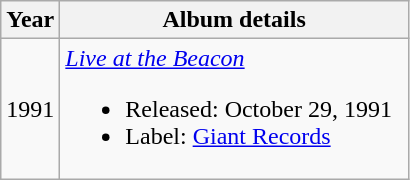<table class="wikitable" style="text-align:left;">
<tr>
<th rowspan="1">Year</th>
<th rowspan="1" style="width:225px;">Album details</th>
</tr>
<tr>
<td>1991</td>
<td><em><a href='#'>Live at the Beacon</a></em><br><ul><li>Released: October 29, 1991</li><li>Label: <a href='#'>Giant Records</a></li></ul></td>
</tr>
</table>
